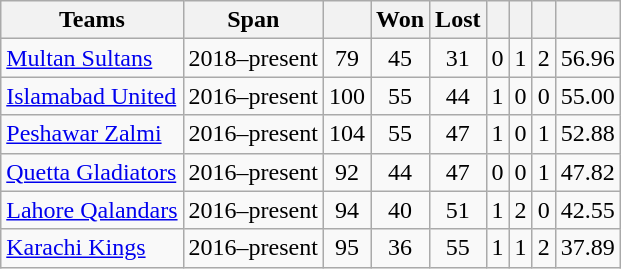<table class="wikitable" style="text-align:center">
<tr>
<th>Teams</th>
<th>Span</th>
<th></th>
<th>Won</th>
<th>Lost</th>
<th></th>
<th></th>
<th></th>
<th></th>
</tr>
<tr>
<td style="text-align:left"><a href='#'>Multan Sultans</a></td>
<td>2018–present</td>
<td>79</td>
<td>45</td>
<td>31</td>
<td>0</td>
<td>1</td>
<td>2</td>
<td>56.96</td>
</tr>
<tr>
<td style="text-align:left"><a href='#'>Islamabad United</a></td>
<td>2016–present</td>
<td>100</td>
<td>55</td>
<td>44</td>
<td>1</td>
<td>0</td>
<td>0</td>
<td>55.00</td>
</tr>
<tr>
<td style="text-align:left"><a href='#'>Peshawar Zalmi</a></td>
<td>2016–present</td>
<td>104</td>
<td>55</td>
<td>47</td>
<td>1</td>
<td>0</td>
<td>1</td>
<td>52.88</td>
</tr>
<tr>
<td style="text-align:left"><a href='#'>Quetta Gladiators</a></td>
<td>2016–present</td>
<td>92</td>
<td>44</td>
<td>47</td>
<td>0</td>
<td>0</td>
<td>1</td>
<td>47.82</td>
</tr>
<tr>
<td style="text-align:left"><a href='#'>Lahore Qalandars</a></td>
<td>2016–present</td>
<td>94</td>
<td>40</td>
<td>51</td>
<td>1</td>
<td>2</td>
<td>0</td>
<td>42.55</td>
</tr>
<tr>
<td style="text-align:left"><a href='#'>Karachi Kings</a></td>
<td>2016–present</td>
<td>95</td>
<td>36</td>
<td>55</td>
<td>1</td>
<td>1</td>
<td>2</td>
<td>37.89</td>
</tr>
</table>
